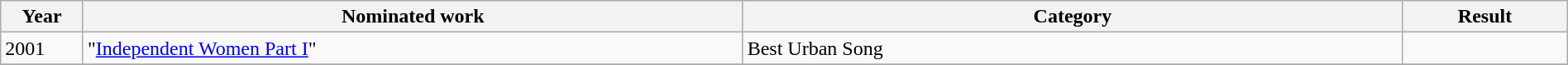<table class="wikitable" width="100%">
<tr>
<th width="5%">Year</th>
<th width="40%">Nominated work</th>
<th width="40%">Category</th>
<th width="10%">Result</th>
</tr>
<tr>
<td>2001</td>
<td>"<a href='#'>Independent Women Part I</a>"</td>
<td>Best Urban Song</td>
<td></td>
</tr>
<tr>
</tr>
</table>
